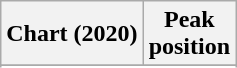<table class="wikitable sortable plainrowheaders" style="text-align:center">
<tr>
<th scope="col">Chart (2020)</th>
<th scope="col">Peak<br>position</th>
</tr>
<tr>
</tr>
<tr>
</tr>
<tr>
</tr>
</table>
